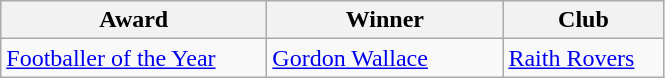<table class="wikitable">
<tr>
<th width=170>Award</th>
<th width=150>Winner</th>
<th width=100>Club</th>
</tr>
<tr>
<td><a href='#'>Footballer of the Year</a></td>
<td> <a href='#'>Gordon Wallace</a></td>
<td><a href='#'>Raith Rovers</a></td>
</tr>
</table>
